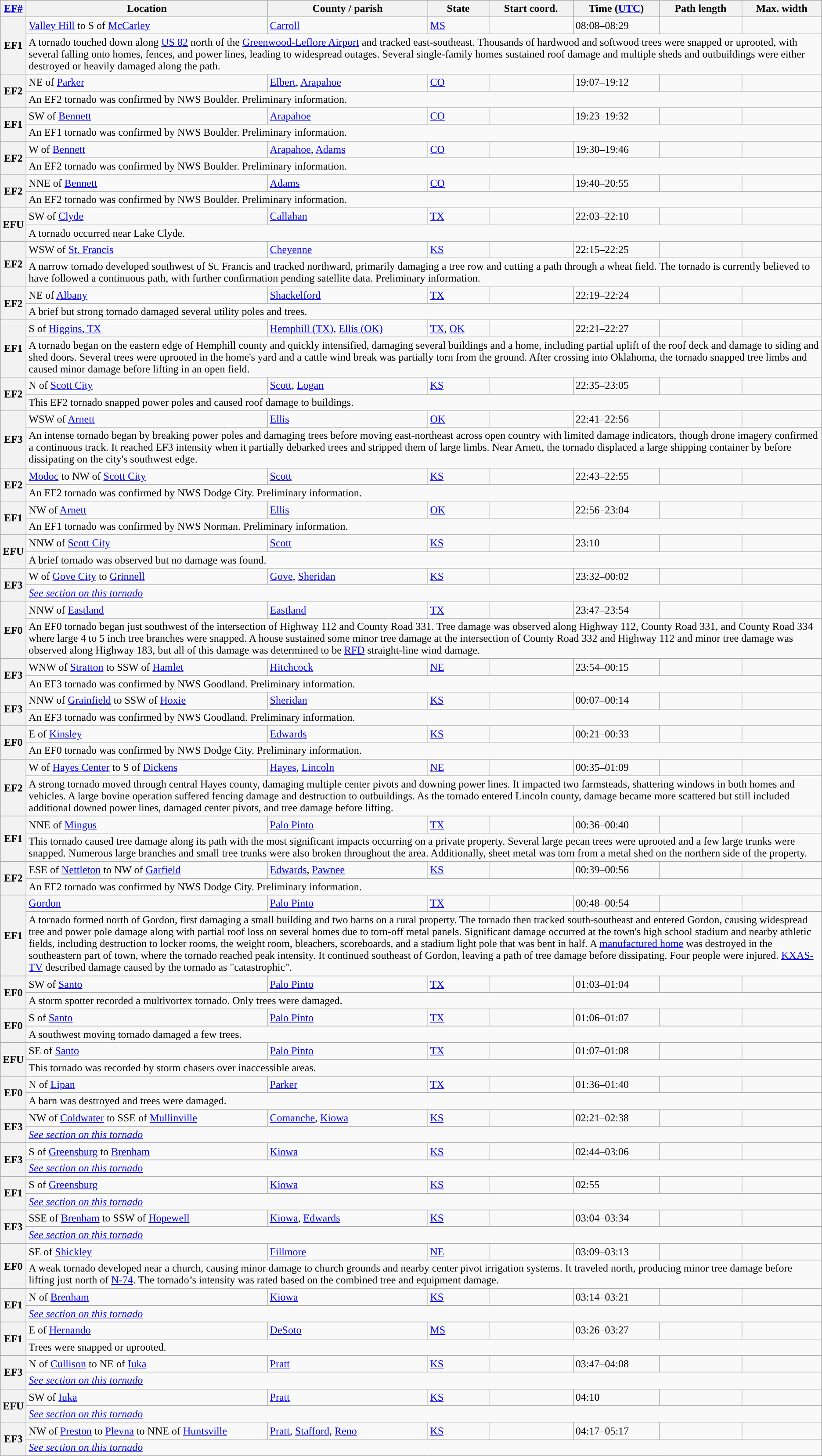<table class="wikitable sortable">
<tr>
<th scope="col" width="2%" align="center"><a href='#'>EF#</a></th>
<th scope="col" align="center" class="unsortable">Location</th>
<th scope="col" align="center" class="unsortable">County / parish</th>
<th scope="col" align="center">State</th>
<th scope="col" align="center">Start coord.</th>
<th scope="col" align="center">Time (<a href='#'>UTC</a>)</th>
<th scope="col" align="center">Path length</th>
<th scope="col" align="center">Max. width</th>
</tr>
<tr>
<th scope="row" rowspan="2" style="background-color:#">EF1</th>
<td><a href='#'>Valley Hill</a> to S of <a href='#'>McCarley</a></td>
<td><a href='#'>Carroll</a></td>
<td><a href='#'>MS</a></td>
<td></td>
<td>08:08–08:29</td>
<td></td>
<td></td>
</tr>
<tr class="expand-child">
<td colspan="7" border-bottom: 1px solid black;>A tornado touched down along <a href='#'>US 82</a> north of the <a href='#'>Greenwood-Leflore Airport</a> and tracked east-southeast. Thousands of hardwood and softwood trees were snapped or uprooted, with several falling onto homes, fences, and power lines, leading to widespread outages. Several single-family homes sustained roof damage and multiple sheds and outbuildings were either destroyed or heavily damaged along the path.</td>
</tr>
<tr>
<th scope="row" rowspan="2" style="background-color:#">EF2</th>
<td>NE of <a href='#'>Parker</a></td>
<td><a href='#'>Elbert</a>, <a href='#'>Arapahoe</a></td>
<td><a href='#'>CO</a></td>
<td></td>
<td>19:07–19:12</td>
<td></td>
<td></td>
</tr>
<tr class="expand-child">
<td colspan="7" border-bottom: 1px solid black;>An EF2 tornado was confirmed by NWS Boulder. Preliminary information.</td>
</tr>
<tr>
<th scope="row" rowspan="2" style="background-color:#">EF1</th>
<td>SW of <a href='#'>Bennett</a></td>
<td><a href='#'>Arapahoe</a></td>
<td><a href='#'>CO</a></td>
<td></td>
<td>19:23–19:32</td>
<td></td>
<td></td>
</tr>
<tr class="expand-child">
<td colspan="7" border-bottom: 1px solid black;>An EF1 tornado was confirmed by NWS Boulder. Preliminary information.</td>
</tr>
<tr>
<th scope="row" rowspan="2" style="background-color:#">EF2</th>
<td>W of <a href='#'>Bennett</a></td>
<td><a href='#'>Arapahoe</a>, <a href='#'>Adams</a></td>
<td><a href='#'>CO</a></td>
<td></td>
<td>19:30–19:46</td>
<td></td>
<td></td>
</tr>
<tr class="expand-child">
<td colspan="7" border-bottom: 1px solid black;>An EF2 tornado was confirmed by NWS Boulder. Preliminary information.</td>
</tr>
<tr>
<th scope="row" rowspan="2" style="background-color:#">EF2</th>
<td>NNE of <a href='#'>Bennett</a></td>
<td><a href='#'>Adams</a></td>
<td><a href='#'>CO</a></td>
<td></td>
<td>19:40–20:55</td>
<td></td>
<td></td>
</tr>
<tr class="expand-child">
<td colspan="7" border-bottom: 1px solid black;>An EF2 tornado was confirmed by NWS Boulder. Preliminary information.</td>
</tr>
<tr>
<th scope="row" rowspan="2" style="background-color:#">EFU</th>
<td>SW of <a href='#'>Clyde</a></td>
<td><a href='#'>Callahan</a></td>
<td><a href='#'>TX</a></td>
<td></td>
<td>22:03–22:10</td>
<td></td>
<td></td>
</tr>
<tr class="expand-child">
<td colspan="7" border-bottom: 1px solid black;>A tornado occurred near Lake Clyde.</td>
</tr>
<tr>
<th scope="row" rowspan="2" style="background-color:#">EF2</th>
<td>WSW of <a href='#'>St. Francis</a></td>
<td><a href='#'>Cheyenne</a></td>
<td><a href='#'>KS</a></td>
<td></td>
<td>22:15–22:25</td>
<td></td>
<td></td>
</tr>
<tr class="expand-child">
<td colspan="7" border-bottom: 1px solid black;>A narrow tornado developed southwest of St. Francis and tracked northward, primarily damaging a tree row and cutting a path through a wheat field. The tornado is currently believed to have followed a continuous path, with further confirmation pending satellite data. Preliminary information.</td>
</tr>
<tr>
<th scope="row" rowspan="2" style="background-color:#">EF2</th>
<td>NE of <a href='#'>Albany</a></td>
<td><a href='#'>Shackelford</a></td>
<td><a href='#'>TX</a></td>
<td></td>
<td>22:19–22:24</td>
<td></td>
<td></td>
</tr>
<tr class="expand-child">
<td colspan="7" border-bottom: 1px solid black;>A brief but strong tornado damaged several utility poles and trees.</td>
</tr>
<tr>
<th scope="row" rowspan="2" style="background-color:#">EF1</th>
<td>S of <a href='#'>Higgins, TX</a></td>
<td><a href='#'>Hemphill (TX)</a>, <a href='#'>Ellis (OK)</a></td>
<td><a href='#'>TX</a>, <a href='#'>OK</a></td>
<td></td>
<td>22:21–22:27</td>
<td></td>
<td></td>
</tr>
<tr class="expand-child">
<td colspan="7" border-bottom: 1px solid black;>A tornado began on the eastern edge of Hemphill county and quickly intensified, damaging several buildings and a home, including partial uplift of the roof deck and damage to siding and shed doors. Several trees were uprooted in the home's yard and a cattle wind break was partially torn from the ground. After crossing into Oklahoma, the tornado snapped tree limbs and caused minor damage before lifting in an open field.</td>
</tr>
<tr>
<th scope="row" rowspan="2" style="background-color:#">EF2</th>
<td>N of <a href='#'>Scott City</a></td>
<td><a href='#'>Scott</a>, <a href='#'>Logan</a></td>
<td><a href='#'>KS</a></td>
<td></td>
<td>22:35–23:05</td>
<td></td>
<td></td>
</tr>
<tr class="expand-child">
<td colspan="7" border-bottom: 1px solid black;>This EF2 tornado snapped power poles and caused roof damage to buildings.</td>
</tr>
<tr>
<th scope="row" rowspan="2" style="background-color:#">EF3</th>
<td>WSW of <a href='#'>Arnett</a></td>
<td><a href='#'>Ellis</a></td>
<td><a href='#'>OK</a></td>
<td></td>
<td>22:41–22:56</td>
<td></td>
<td></td>
</tr>
<tr class="expand-child">
<td colspan="7" border-bottom: 1px solid black;>An intense tornado began by breaking power poles and damaging trees before moving east-northeast across open country with limited damage indicators, though drone imagery confirmed a continuous track. It reached EF3 intensity when it partially debarked trees and stripped them of large limbs. Near Arnett, the tornado displaced a large shipping container by  before dissipating on the city's southwest edge.</td>
</tr>
<tr>
<th scope="row" rowspan="2" style="background-color:#">EF2</th>
<td><a href='#'>Modoc</a> to NW of <a href='#'>Scott City</a></td>
<td><a href='#'>Scott</a></td>
<td><a href='#'>KS</a></td>
<td></td>
<td>22:43–22:55</td>
<td></td>
<td></td>
</tr>
<tr class="expand-child">
<td colspan="7" border-bottom: 1px solid black;>An EF2 tornado was confirmed by NWS Dodge City. Preliminary information.</td>
</tr>
<tr>
<th scope="row" rowspan="2" style="background-color:#">EF1</th>
<td>NW of <a href='#'>Arnett</a></td>
<td><a href='#'>Ellis</a></td>
<td><a href='#'>OK</a></td>
<td></td>
<td>22:56–23:04</td>
<td></td>
<td></td>
</tr>
<tr class="expand-child">
<td colspan="7" border-bottom: 1px solid black;>An EF1 tornado was confirmed by NWS Norman. Preliminary information.</td>
</tr>
<tr>
<th scope="row" rowspan="2" style="background-color:#">EFU</th>
<td>NNW of <a href='#'>Scott City</a></td>
<td><a href='#'>Scott</a></td>
<td><a href='#'>KS</a></td>
<td></td>
<td>23:10</td>
<td></td>
<td></td>
</tr>
<tr class="expand-child">
<td colspan="7" border-bottom: 1px solid black;>A brief tornado was observed but no damage was found. </td>
</tr>
<tr>
<th scope="row" rowspan="2" style="background-color:#">EF3</th>
<td>W of <a href='#'>Gove City</a> to <a href='#'>Grinnell</a></td>
<td><a href='#'>Gove</a>, <a href='#'>Sheridan</a></td>
<td><a href='#'>KS</a></td>
<td></td>
<td>23:32–00:02</td>
<td></td>
<td></td>
</tr>
<tr class="expand-child">
<td colspan="7" border-bottom: 1px solid black;><em><a href='#'>See section on this tornado</a></em></td>
</tr>
<tr>
<th scope="row" rowspan="2" style="background-color:#">EF0</th>
<td>NNW of <a href='#'>Eastland</a></td>
<td><a href='#'>Eastland</a></td>
<td><a href='#'>TX</a></td>
<td></td>
<td>23:47–23:54</td>
<td></td>
<td></td>
</tr>
<tr class="expand-child">
<td colspan="7" border-bottom: 1px solid black;>An EF0 tornado began just southwest of the intersection of Highway 112 and County Road 331. Tree damage was observed along Highway 112, County Road 331, and County Road 334 where large 4 to 5 inch tree branches were snapped. A house sustained some minor tree damage at the intersection of County Road 332 and Highway 112 and minor tree damage was observed along Highway 183, but all of this damage was determined to be <a href='#'>RFD</a> straight-line wind damage.</td>
</tr>
<tr>
<th scope="row" rowspan="2" style="background-color:#">EF3</th>
<td>WNW of <a href='#'>Stratton</a> to SSW of <a href='#'>Hamlet</a></td>
<td><a href='#'>Hitchcock</a></td>
<td><a href='#'>NE</a></td>
<td></td>
<td>23:54–00:15</td>
<td></td>
<td></td>
</tr>
<tr class="expand-child">
<td colspan="7" border-bottom: 1px solid black;>An EF3 tornado was confirmed by NWS Goodland. Preliminary information.</td>
</tr>
<tr>
<th scope="row" rowspan="2" style="background-color:#">EF3</th>
<td>NNW of <a href='#'>Grainfield</a> to SSW of <a href='#'>Hoxie</a></td>
<td><a href='#'>Sheridan</a></td>
<td><a href='#'>KS</a></td>
<td></td>
<td>00:07–00:14</td>
<td></td>
<td></td>
</tr>
<tr class="expand-child">
<td colspan="7" border-bottom: 1px solid black;>An EF3 tornado was confirmed by NWS Goodland. Preliminary information.</td>
</tr>
<tr>
<th scope="row" rowspan="2" style="background-color:#">EF0</th>
<td>E of <a href='#'>Kinsley</a></td>
<td><a href='#'>Edwards</a></td>
<td><a href='#'>KS</a></td>
<td></td>
<td>00:21–00:33</td>
<td></td>
<td></td>
</tr>
<tr class="expand-child">
<td colspan="7" border-bottom: 1px solid black;>An EF0 tornado was confirmed by NWS Dodge City. Preliminary information.</td>
</tr>
<tr>
<th scope="row" rowspan="2" style="background-color:#">EF2</th>
<td>W of <a href='#'>Hayes Center</a> to S of <a href='#'>Dickens</a></td>
<td><a href='#'>Hayes</a>, <a href='#'>Lincoln</a></td>
<td><a href='#'>NE</a></td>
<td></td>
<td>00:35–01:09</td>
<td></td>
<td></td>
</tr>
<tr class="expand-child">
<td colspan="7" border-bottom: 1px solid black;>A strong tornado moved through central Hayes county, damaging multiple center pivots and downing power lines. It impacted two farmsteads, shattering windows in both homes and vehicles. A large bovine operation suffered fencing damage and destruction to outbuildings. As the tornado entered Lincoln county, damage became more scattered but still included additional downed power lines, damaged center pivots, and tree damage before lifting.</td>
</tr>
<tr>
<th scope="row" rowspan="2" style="background-color:#">EF1</th>
<td>NNE of <a href='#'>Mingus</a></td>
<td><a href='#'>Palo Pinto</a></td>
<td><a href='#'>TX</a></td>
<td></td>
<td>00:36–00:40</td>
<td></td>
<td></td>
</tr>
<tr class="expand-child">
<td colspan="7" border-bottom: 1px solid black;>This tornado caused tree damage along its path with the most significant impacts occurring on a private property. Several large pecan trees were uprooted and a few large trunks were snapped. Numerous large branches and small tree trunks were also broken throughout the area. Additionally, sheet metal was torn from a metal shed on the northern side of the property.</td>
</tr>
<tr>
<th scope="row" rowspan="2" style="background-color:#">EF2</th>
<td>ESE of <a href='#'>Nettleton</a> to NW of <a href='#'>Garfield</a></td>
<td><a href='#'>Edwards</a>, <a href='#'>Pawnee</a></td>
<td><a href='#'>KS</a></td>
<td></td>
<td>00:39–00:56</td>
<td></td>
<td></td>
</tr>
<tr class="expand-child">
<td colspan="7" border-bottom: 1px solid black;>An EF2 tornado was confirmed by NWS Dodge City. Preliminary information.</td>
</tr>
<tr>
<th scope="row" rowspan="2" style="background-color:#">EF1</th>
<td><a href='#'>Gordon</a></td>
<td><a href='#'>Palo Pinto</a></td>
<td><a href='#'>TX</a></td>
<td></td>
<td>00:48–00:54</td>
<td></td>
<td></td>
</tr>
<tr class="expand-child">
<td colspan="7" border-bottom: 1px solid black;>A tornado formed north of Gordon, first damaging a small building and two barns on a rural property. The tornado then tracked south-southeast and entered Gordon, causing widespread tree and power pole damage along with partial roof loss on several homes due to torn-off metal panels. Significant damage occurred at the town's high school stadium and nearby athletic fields, including destruction to locker rooms, the weight room, bleachers, scoreboards, and a stadium light pole that was bent in half. A <a href='#'>manufactured home</a> was destroyed in the southeastern part of town, where the tornado reached peak intensity. It continued southeast of Gordon, leaving a path of tree damage before dissipating. Four people were injured. <a href='#'>KXAS-TV</a> described damage caused by the tornado as "catastrophic".</td>
</tr>
<tr>
<th scope="row" rowspan="2" style="background-color:#">EF0</th>
<td>SW of <a href='#'>Santo</a></td>
<td><a href='#'>Palo Pinto</a></td>
<td><a href='#'>TX</a></td>
<td></td>
<td>01:03–01:04</td>
<td></td>
<td></td>
</tr>
<tr class="expand-child">
<td colspan="7" border-bottom: 1px solid black;>A storm spotter recorded a multivortex tornado. Only trees were damaged.</td>
</tr>
<tr>
<th scope="row" rowspan="2" style="background-color:#">EF0</th>
<td>S of <a href='#'>Santo</a></td>
<td><a href='#'>Palo Pinto</a></td>
<td><a href='#'>TX</a></td>
<td></td>
<td>01:06–01:07</td>
<td></td>
<td></td>
</tr>
<tr class="expand-child">
<td colspan="7" border-bottom: 1px solid black;>A southwest moving tornado damaged a few trees.</td>
</tr>
<tr>
<th scope="row" rowspan="2" style="background-color:#">EFU</th>
<td>SE of <a href='#'>Santo</a></td>
<td><a href='#'>Palo Pinto</a></td>
<td><a href='#'>TX</a></td>
<td></td>
<td>01:07–01:08</td>
<td></td>
<td></td>
</tr>
<tr class="expand-child">
<td colspan="7" border-bottom: 1px solid black;>This tornado was recorded by storm chasers over inaccessible areas.</td>
</tr>
<tr>
<th scope="row" rowspan="2" style="background-color:#">EF0</th>
<td>N of <a href='#'>Lipan</a></td>
<td><a href='#'>Parker</a></td>
<td><a href='#'>TX</a></td>
<td></td>
<td>01:36–01:40</td>
<td></td>
<td></td>
</tr>
<tr class="expand-child">
<td colspan="7" border-bottom: 1px solid black;>A barn was destroyed and trees were damaged.</td>
</tr>
<tr>
<th scope="row" rowspan="2" style="background-color:#">EF3</th>
<td>NW of <a href='#'>Coldwater</a> to SSE of <a href='#'>Mullinville</a></td>
<td><a href='#'>Comanche</a>, <a href='#'>Kiowa</a></td>
<td><a href='#'>KS</a></td>
<td></td>
<td>02:21–02:38</td>
<td></td>
<td></td>
</tr>
<tr class="expand-child">
<td colspan="7" border-bottom: 1px solid black;><em><a href='#'>See section on this tornado</a></em></td>
</tr>
<tr>
<th scope="row" rowspan="2" style="background-color:#">EF3</th>
<td>S of <a href='#'>Greensburg</a> to <a href='#'>Brenham</a></td>
<td><a href='#'>Kiowa</a></td>
<td><a href='#'>KS</a></td>
<td></td>
<td>02:44–03:06</td>
<td></td>
<td></td>
</tr>
<tr class="expand-child">
<td colspan="7" border-bottom: 1px solid black;><em><a href='#'>See section on this tornado</a></em></td>
</tr>
<tr>
<th scope="row" rowspan="2" style="background-color:#">EF1</th>
<td>S of <a href='#'>Greensburg</a></td>
<td><a href='#'>Kiowa</a></td>
<td><a href='#'>KS</a></td>
<td></td>
<td>02:55</td>
<td></td>
<td></td>
</tr>
<tr class="expand-child">
<td colspan="7" border-bottom: 1px solid black;><em><a href='#'>See section on this tornado</a></em></td>
</tr>
<tr>
<th scope="row" rowspan="2" style="background-color:#">EF3</th>
<td>SSE of <a href='#'>Brenham</a> to SSW of <a href='#'>Hopewell</a></td>
<td><a href='#'>Kiowa</a>, <a href='#'>Edwards</a></td>
<td><a href='#'>KS</a></td>
<td></td>
<td>03:04–03:34</td>
<td></td>
<td></td>
</tr>
<tr class="expand-child">
<td colspan="7" border-bottom: 1px solid black;><em><a href='#'>See section on this tornado</a></em></td>
</tr>
<tr>
<th scope="row" rowspan="2" style="background-color:#">EF0</th>
<td>SE of <a href='#'>Shickley</a></td>
<td><a href='#'>Fillmore</a></td>
<td><a href='#'>NE</a></td>
<td></td>
<td>03:09–03:13</td>
<td></td>
<td></td>
</tr>
<tr class="expand-child">
<td colspan="7" border-bottom: 1px solid black;>A weak tornado developed near a church, causing minor damage to church grounds and nearby center pivot irrigation systems. It traveled north, producing minor tree damage before lifting just north of <a href='#'>N-74</a>. The tornado’s intensity was rated based on the combined tree and equipment damage.</td>
</tr>
<tr>
<th scope="row" rowspan="2" style="background-color:#">EF1</th>
<td>N of <a href='#'>Brenham</a></td>
<td><a href='#'>Kiowa</a></td>
<td><a href='#'>KS</a></td>
<td></td>
<td>03:14–03:21</td>
<td></td>
<td></td>
</tr>
<tr class="expand-child">
<td colspan="7" border-bottom: 1px solid black;><em><a href='#'>See section on this tornado</a></em></td>
</tr>
<tr>
<th scope="row" rowspan="2" style="background-color:#">EF1</th>
<td>E of <a href='#'>Hernando</a></td>
<td><a href='#'>DeSoto</a></td>
<td><a href='#'>MS</a></td>
<td></td>
<td>03:26–03:27</td>
<td></td>
<td></td>
</tr>
<tr class="expand-child">
<td colspan="7" border-bottom: 1px solid black;>Trees were snapped or uprooted.</td>
</tr>
<tr>
<th scope="row" rowspan="2" style="background-color:#">EF3</th>
<td>N of <a href='#'>Cullison</a> to NE of <a href='#'>Iuka</a></td>
<td><a href='#'>Pratt</a></td>
<td><a href='#'>KS</a></td>
<td></td>
<td>03:47–04:08</td>
<td></td>
<td></td>
</tr>
<tr class="expand-child">
<td colspan="7" border-bottom: 1px solid black;><em><a href='#'>See section on this tornado</a></em></td>
</tr>
<tr>
<th scope="row" rowspan="2" style="background-color:#">EFU</th>
<td>SW of <a href='#'>Iuka</a></td>
<td><a href='#'>Pratt</a></td>
<td><a href='#'>KS</a></td>
<td></td>
<td>04:10</td>
<td></td>
<td></td>
</tr>
<tr class="expand-child">
<td colspan="7" border-bottom: 1px solid black;><em><a href='#'>See section on this tornado</a></em></td>
</tr>
<tr>
<th scope="row" rowspan="2" style="background-color:#">EF3</th>
<td>NW of <a href='#'>Preston</a> to <a href='#'>Plevna</a> to NNE of <a href='#'>Huntsville</a></td>
<td><a href='#'>Pratt</a>, <a href='#'>Stafford</a>, <a href='#'>Reno</a></td>
<td><a href='#'>KS</a></td>
<td></td>
<td>04:17–05:17</td>
<td></td>
<td></td>
</tr>
<tr class="expand-child">
<td colspan="7" border-bottom: 1px solid black;><em><a href='#'>See section on this tornado</a></em></td>
</tr>
</table>
